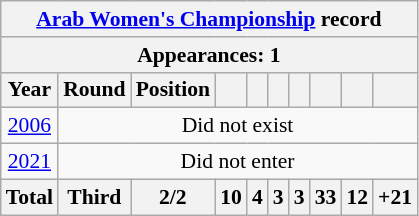<table class="wikitable" style="text-align: center;font-size:90%;">
<tr>
<th colspan=10><a href='#'>Arab Women's Championship</a> record</th>
</tr>
<tr>
<th colspan=10>Appearances: 1</th>
</tr>
<tr>
<th>Year</th>
<th>Round</th>
<th>Position</th>
<th></th>
<th></th>
<th></th>
<th></th>
<th></th>
<th></th>
<th></th>
</tr>
<tr>
<td> <a href='#'>2006</a></td>
<td colspan=9>Did not exist</td>
</tr>
<tr>
<td> <a href='#'>2021</a></td>
<td colspan=9>Did not enter</td>
</tr>
<tr>
<th>Total</th>
<th>Third</th>
<th>2/2</th>
<th>10</th>
<th>4</th>
<th>3</th>
<th>3</th>
<th>33</th>
<th>12</th>
<th>+21</th>
</tr>
</table>
